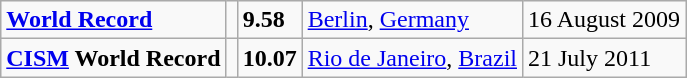<table class="wikitable">
<tr>
<td><strong><a href='#'>World Record</a></strong></td>
<td></td>
<td><strong>9.58</strong></td>
<td><a href='#'>Berlin</a>, <a href='#'>Germany</a></td>
<td>16 August 2009</td>
</tr>
<tr>
<td><strong><a href='#'>CISM</a> World Record</strong></td>
<td></td>
<td><strong>10.07</strong></td>
<td><a href='#'>Rio de Janeiro</a>, <a href='#'>Brazil</a></td>
<td>21 July 2011</td>
</tr>
</table>
